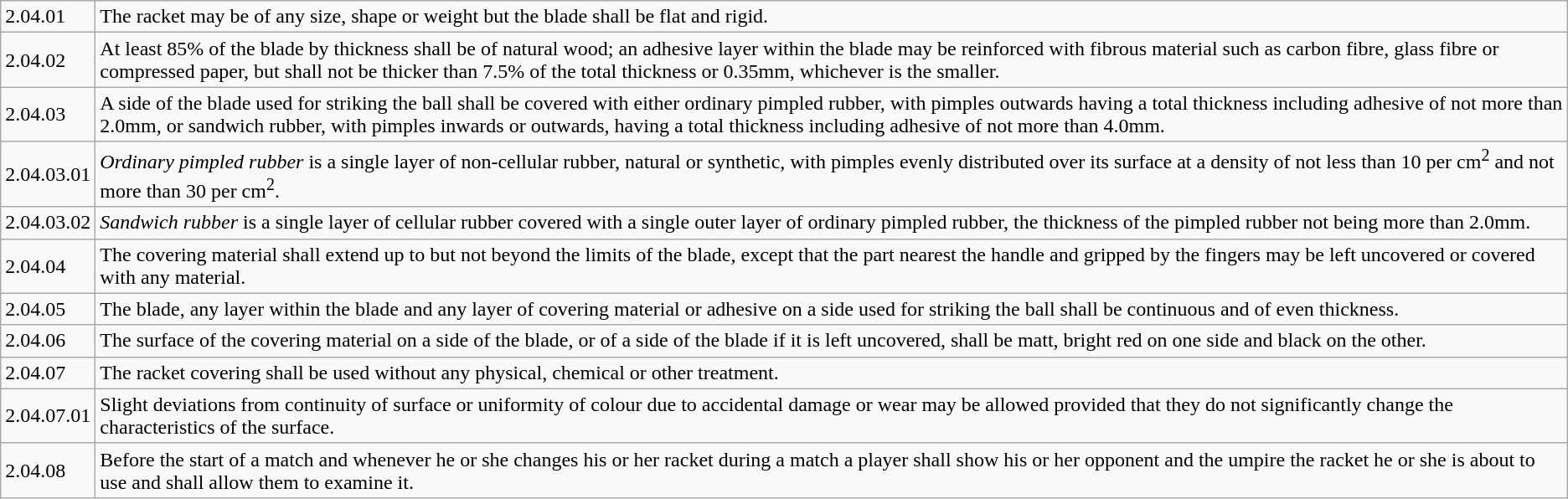<table class="wikitable">
<tr>
<td>2.04.01</td>
<td>The racket may be of any size, shape or weight but the blade shall be flat and rigid.</td>
</tr>
<tr>
<td>2.04.02</td>
<td>At least 85% of the blade by thickness shall be of natural wood; an adhesive layer within the blade may be reinforced with fibrous material such as carbon fibre, glass fibre or compressed paper, but shall not be thicker than 7.5% of the total thickness or 0.35mm, whichever is the smaller.</td>
</tr>
<tr>
<td>2.04.03</td>
<td>A side of the blade used for striking the ball shall be covered with either ordinary pimpled rubber, with pimples outwards having a total thickness including adhesive of not more than 2.0mm, or sandwich rubber, with pimples inwards or outwards, having a total thickness including adhesive of not more than 4.0mm.</td>
</tr>
<tr>
<td>2.04.03.01</td>
<td><em>Ordinary pimpled rubber</em> is a single layer of non-cellular rubber, natural or synthetic, with pimples evenly distributed over its surface at a density of not less than 10 per cm<sup>2</sup> and not more than 30 per cm<sup>2</sup>.</td>
</tr>
<tr>
<td>2.04.03.02</td>
<td><em>Sandwich rubber</em> is a single layer of cellular rubber covered with a single outer layer of ordinary pimpled rubber, the thickness of the pimpled rubber not being more than 2.0mm.</td>
</tr>
<tr>
<td>2.04.04</td>
<td>The covering material shall extend up to but not beyond the limits of the blade, except that the part nearest the handle and gripped by the fingers may be left uncovered or covered with any material.</td>
</tr>
<tr>
<td>2.04.05</td>
<td>The blade, any layer within the blade and any layer of covering material or adhesive on a side used for striking the ball shall be continuous and of even thickness.</td>
</tr>
<tr>
<td>2.04.06</td>
<td>The surface of the covering material on a side of the blade, or of a side of the blade if it is left uncovered, shall be matt, bright red on one side and black on the other.</td>
</tr>
<tr>
<td>2.04.07</td>
<td>The racket covering shall be used without any physical, chemical or other treatment.</td>
</tr>
<tr>
<td>2.04.07.01</td>
<td>Slight deviations from continuity of surface or uniformity of colour due to accidental damage or wear may be allowed provided that they do not significantly change the characteristics of the surface.</td>
</tr>
<tr>
<td>2.04.08</td>
<td>Before the start of a match and whenever he or she changes his or her racket during a match a player shall show his or her opponent and the umpire the racket he or she is about to use and shall allow them to examine it.</td>
</tr>
</table>
